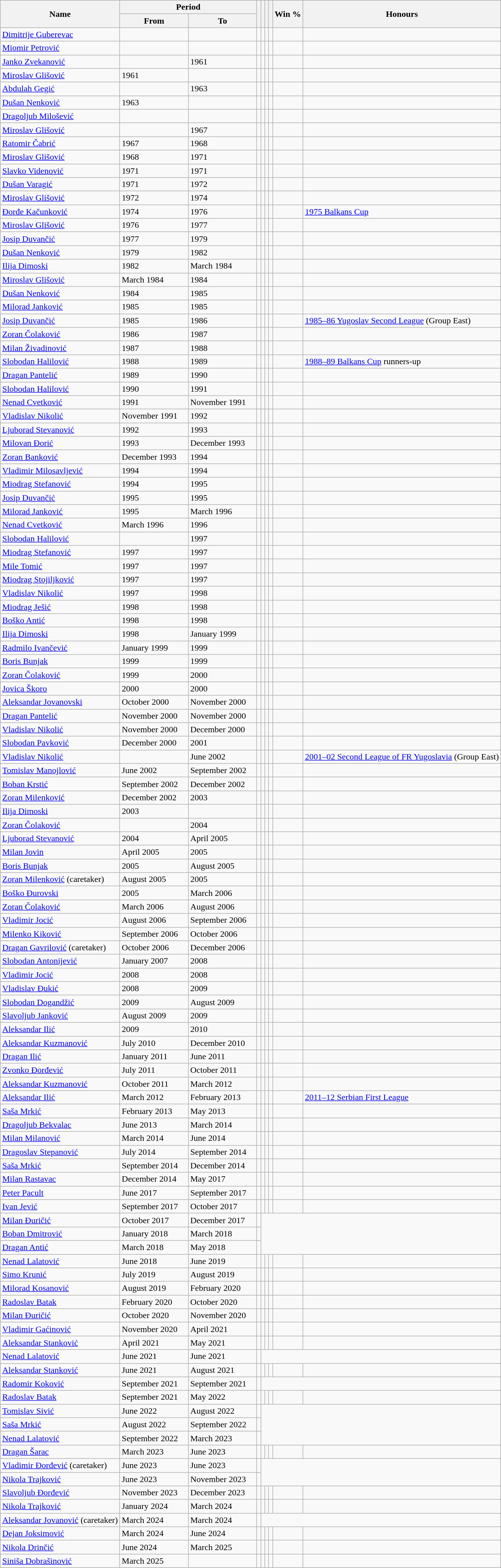<table class="wikitable sortable">
<tr>
<th rowspan="2">Name</th>
<th colspan="2">Period</th>
<th rowspan="2"></th>
<th rowspan="2"></th>
<th rowspan="2"></th>
<th rowspan="2"></th>
<th rowspan="2">Win %</th>
<th rowspan="2">Honours</th>
</tr>
<tr>
<th width="120">From</th>
<th width="120">To</th>
</tr>
<tr>
<td> <a href='#'>Dimitrije Guberevac</a></td>
<td></td>
<td></td>
<td></td>
<td></td>
<td></td>
<td></td>
<td></td>
<td></td>
</tr>
<tr>
<td> <a href='#'>Miomir Petrović</a></td>
<td></td>
<td></td>
<td></td>
<td></td>
<td></td>
<td></td>
<td></td>
<td></td>
</tr>
<tr>
<td> <a href='#'>Janko Zvekanović</a></td>
<td></td>
<td>1961</td>
<td></td>
<td></td>
<td></td>
<td></td>
<td></td>
<td></td>
</tr>
<tr>
<td> <a href='#'>Miroslav Glišović</a></td>
<td>1961</td>
<td></td>
<td></td>
<td></td>
<td></td>
<td></td>
<td></td>
<td></td>
</tr>
<tr>
<td> <a href='#'>Abdulah Gegić</a></td>
<td></td>
<td>1963</td>
<td></td>
<td></td>
<td></td>
<td></td>
<td></td>
<td></td>
</tr>
<tr>
<td> <a href='#'>Dušan Nenković</a></td>
<td>1963</td>
<td></td>
<td></td>
<td></td>
<td></td>
<td></td>
<td></td>
<td></td>
</tr>
<tr>
<td> <a href='#'>Dragoljub Milošević</a></td>
<td></td>
<td></td>
<td></td>
<td></td>
<td></td>
<td></td>
<td></td>
<td></td>
</tr>
<tr>
<td> <a href='#'>Miroslav Glišović</a></td>
<td></td>
<td>1967</td>
<td></td>
<td></td>
<td></td>
<td></td>
<td></td>
<td></td>
</tr>
<tr>
<td> <a href='#'>Ratomir Čabrić</a></td>
<td>1967</td>
<td>1968</td>
<td></td>
<td></td>
<td></td>
<td></td>
<td></td>
<td></td>
</tr>
<tr>
<td> <a href='#'>Miroslav Glišović</a></td>
<td>1968</td>
<td>1971</td>
<td></td>
<td></td>
<td></td>
<td></td>
<td></td>
<td></td>
</tr>
<tr>
<td> <a href='#'>Slavko Videnović</a></td>
<td>1971</td>
<td>1971</td>
<td></td>
<td></td>
<td></td>
<td></td>
<td></td>
<td></td>
</tr>
<tr>
<td> <a href='#'>Dušan Varagić</a></td>
<td>1971</td>
<td>1972</td>
<td></td>
<td></td>
<td></td>
<td></td>
<td></td>
<td></td>
</tr>
<tr>
<td> <a href='#'>Miroslav Glišović</a></td>
<td>1972</td>
<td>1974</td>
<td></td>
<td></td>
<td></td>
<td></td>
<td></td>
<td></td>
</tr>
<tr>
<td> <a href='#'>Đorđe Kačunković</a></td>
<td>1974</td>
<td>1976</td>
<td></td>
<td></td>
<td></td>
<td></td>
<td></td>
<td><a href='#'>1975 Balkans Cup</a></td>
</tr>
<tr>
<td> <a href='#'>Miroslav Glišović</a></td>
<td>1976</td>
<td>1977</td>
<td></td>
<td></td>
<td></td>
<td></td>
<td></td>
<td></td>
</tr>
<tr>
<td> <a href='#'>Josip Duvančić</a></td>
<td>1977</td>
<td>1979</td>
<td></td>
<td></td>
<td></td>
<td></td>
<td></td>
<td></td>
</tr>
<tr>
<td> <a href='#'>Dušan Nenković</a></td>
<td>1979</td>
<td>1982</td>
<td></td>
<td></td>
<td></td>
<td></td>
<td></td>
<td></td>
</tr>
<tr>
<td> <a href='#'>Ilija Dimoski</a></td>
<td>1982</td>
<td>March 1984</td>
<td></td>
<td></td>
<td></td>
<td></td>
<td></td>
<td></td>
</tr>
<tr>
<td> <a href='#'>Miroslav Glišović</a></td>
<td>March 1984</td>
<td>1984</td>
<td></td>
<td></td>
<td></td>
<td></td>
<td></td>
<td></td>
</tr>
<tr>
<td> <a href='#'>Dušan Nenković</a></td>
<td>1984</td>
<td>1985</td>
<td></td>
<td></td>
<td></td>
<td></td>
<td></td>
<td></td>
</tr>
<tr>
<td> <a href='#'>Milorad Janković</a></td>
<td>1985</td>
<td>1985</td>
<td></td>
<td></td>
<td></td>
<td></td>
<td></td>
<td></td>
</tr>
<tr>
<td> <a href='#'>Josip Duvančić</a></td>
<td>1985</td>
<td>1986</td>
<td></td>
<td></td>
<td></td>
<td></td>
<td></td>
<td><a href='#'>1985–86 Yugoslav Second League</a> (Group East)</td>
</tr>
<tr>
<td> <a href='#'>Zoran Čolaković</a></td>
<td>1986</td>
<td>1987</td>
<td></td>
<td></td>
<td></td>
<td></td>
<td></td>
<td></td>
</tr>
<tr>
<td> <a href='#'>Milan Živadinović</a></td>
<td>1987</td>
<td>1988</td>
<td></td>
<td></td>
<td></td>
<td></td>
<td></td>
<td></td>
</tr>
<tr>
<td> <a href='#'>Slobodan Halilović</a></td>
<td>1988</td>
<td>1989</td>
<td></td>
<td></td>
<td></td>
<td></td>
<td></td>
<td><a href='#'>1988–89 Balkans Cup</a> runners-up</td>
</tr>
<tr>
<td> <a href='#'>Dragan Pantelić</a></td>
<td>1989</td>
<td>1990</td>
<td></td>
<td></td>
<td></td>
<td></td>
<td></td>
<td></td>
</tr>
<tr>
<td> <a href='#'>Slobodan Halilović</a></td>
<td>1990</td>
<td>1991</td>
<td></td>
<td></td>
<td></td>
<td></td>
<td></td>
<td></td>
</tr>
<tr>
<td> <a href='#'>Nenad Cvetković</a></td>
<td>1991</td>
<td>November 1991</td>
<td></td>
<td></td>
<td></td>
<td></td>
<td></td>
<td></td>
</tr>
<tr>
<td> <a href='#'>Vladislav Nikolić</a></td>
<td>November 1991</td>
<td>1992</td>
<td></td>
<td></td>
<td></td>
<td></td>
<td></td>
<td></td>
</tr>
<tr>
<td> <a href='#'>Ljuborad Stevanović</a></td>
<td>1992</td>
<td>1993</td>
<td></td>
<td></td>
<td></td>
<td></td>
<td></td>
<td></td>
</tr>
<tr>
<td> <a href='#'>Milovan Đorić</a></td>
<td>1993</td>
<td>December 1993</td>
<td></td>
<td></td>
<td></td>
<td></td>
<td></td>
<td></td>
</tr>
<tr>
<td> <a href='#'>Zoran Banković</a></td>
<td>December 1993</td>
<td>1994</td>
<td></td>
<td></td>
<td></td>
<td></td>
<td></td>
<td></td>
</tr>
<tr>
<td> <a href='#'>Vladimir Milosavljević</a></td>
<td>1994</td>
<td>1994</td>
<td></td>
<td></td>
<td></td>
<td></td>
<td></td>
<td></td>
</tr>
<tr>
<td> <a href='#'>Miodrag Stefanović</a></td>
<td>1994</td>
<td>1995</td>
<td></td>
<td></td>
<td></td>
<td></td>
<td></td>
<td></td>
</tr>
<tr>
<td> <a href='#'>Josip Duvančić</a></td>
<td>1995</td>
<td>1995</td>
<td></td>
<td></td>
<td></td>
<td></td>
<td></td>
<td></td>
</tr>
<tr>
<td> <a href='#'>Milorad Janković</a></td>
<td>1995</td>
<td>March 1996</td>
<td></td>
<td></td>
<td></td>
<td></td>
<td></td>
<td></td>
</tr>
<tr>
<td> <a href='#'>Nenad Cvetković</a></td>
<td>March 1996</td>
<td>1996</td>
<td></td>
<td></td>
<td></td>
<td></td>
<td></td>
<td></td>
</tr>
<tr>
<td> <a href='#'>Slobodan Halilović</a></td>
<td></td>
<td>1997</td>
<td></td>
<td></td>
<td></td>
<td></td>
<td></td>
<td></td>
</tr>
<tr>
<td> <a href='#'>Miodrag Stefanović</a></td>
<td>1997</td>
<td>1997</td>
<td></td>
<td></td>
<td></td>
<td></td>
<td></td>
<td></td>
</tr>
<tr>
<td> <a href='#'>Mile Tomić</a></td>
<td>1997</td>
<td>1997</td>
<td></td>
<td></td>
<td></td>
<td></td>
<td></td>
<td></td>
</tr>
<tr>
<td> <a href='#'>Miodrag Stojiljković</a></td>
<td>1997</td>
<td>1997</td>
<td></td>
<td></td>
<td></td>
<td></td>
<td></td>
<td></td>
</tr>
<tr>
<td> <a href='#'>Vladislav Nikolić</a></td>
<td>1997</td>
<td>1998</td>
<td></td>
<td></td>
<td></td>
<td></td>
<td></td>
<td></td>
</tr>
<tr>
<td> <a href='#'>Miodrag Ješić</a></td>
<td>1998</td>
<td>1998</td>
<td></td>
<td></td>
<td></td>
<td></td>
<td></td>
<td></td>
</tr>
<tr>
<td> <a href='#'>Boško Antić</a></td>
<td>1998</td>
<td>1998</td>
<td></td>
<td></td>
<td></td>
<td></td>
<td></td>
<td></td>
</tr>
<tr>
<td> <a href='#'>Ilija Dimoski</a></td>
<td>1998</td>
<td>January 1999</td>
<td></td>
<td></td>
<td></td>
<td></td>
<td></td>
<td></td>
</tr>
<tr>
<td> <a href='#'>Radmilo Ivančević</a></td>
<td>January 1999</td>
<td>1999</td>
<td></td>
<td></td>
<td></td>
<td></td>
<td></td>
<td></td>
</tr>
<tr>
<td> <a href='#'>Boris Bunjak</a></td>
<td>1999</td>
<td>1999</td>
<td></td>
<td></td>
<td></td>
<td></td>
<td></td>
<td></td>
</tr>
<tr>
<td> <a href='#'>Zoran Čolaković</a></td>
<td>1999</td>
<td>2000</td>
<td></td>
<td></td>
<td></td>
<td></td>
<td></td>
<td></td>
</tr>
<tr>
<td> <a href='#'>Jovica Škoro</a></td>
<td>2000</td>
<td>2000</td>
<td></td>
<td></td>
<td></td>
<td></td>
<td></td>
<td></td>
</tr>
<tr>
<td> <a href='#'>Aleksandar Jovanovski</a></td>
<td>October 2000</td>
<td>November 2000</td>
<td></td>
<td></td>
<td></td>
<td></td>
<td></td>
<td></td>
</tr>
<tr>
<td> <a href='#'>Dragan Pantelić</a></td>
<td>November 2000</td>
<td>November 2000</td>
<td></td>
<td></td>
<td></td>
<td></td>
<td></td>
<td></td>
</tr>
<tr>
<td> <a href='#'>Vladislav Nikolić</a></td>
<td>November 2000</td>
<td>December 2000</td>
<td></td>
<td></td>
<td></td>
<td></td>
<td></td>
<td></td>
</tr>
<tr>
<td> <a href='#'>Slobodan Pavković</a></td>
<td>December 2000</td>
<td>2001</td>
<td></td>
<td></td>
<td></td>
<td></td>
<td></td>
<td></td>
</tr>
<tr>
<td> <a href='#'>Vladislav Nikolić</a></td>
<td></td>
<td>June 2002</td>
<td></td>
<td></td>
<td></td>
<td></td>
<td></td>
<td><a href='#'>2001–02 Second League of FR Yugoslavia</a> (Group East)</td>
</tr>
<tr>
<td> <a href='#'>Tomislav Manojlović</a></td>
<td>June 2002</td>
<td>September 2002</td>
<td></td>
<td></td>
<td></td>
<td></td>
<td></td>
<td></td>
</tr>
<tr>
<td> <a href='#'>Boban Krstić</a></td>
<td>September 2002</td>
<td>December 2002</td>
<td></td>
<td></td>
<td></td>
<td></td>
<td></td>
<td></td>
</tr>
<tr>
<td> <a href='#'>Zoran Milenković</a></td>
<td>December 2002</td>
<td>2003</td>
<td></td>
<td></td>
<td></td>
<td></td>
<td></td>
<td></td>
</tr>
<tr>
<td> <a href='#'>Ilija Dimoski</a></td>
<td>2003</td>
<td></td>
<td></td>
<td></td>
<td></td>
<td></td>
<td></td>
<td></td>
</tr>
<tr>
<td> <a href='#'>Zoran Čolaković</a></td>
<td></td>
<td>2004</td>
<td></td>
<td></td>
<td></td>
<td></td>
<td></td>
<td></td>
</tr>
<tr>
<td> <a href='#'>Ljuborad Stevanović</a></td>
<td>2004</td>
<td>April 2005</td>
<td></td>
<td></td>
<td></td>
<td></td>
<td></td>
<td></td>
</tr>
<tr>
<td> <a href='#'>Milan Jovin</a></td>
<td>April 2005</td>
<td>2005</td>
<td></td>
<td></td>
<td></td>
<td></td>
<td></td>
<td></td>
</tr>
<tr>
<td> <a href='#'>Boris Bunjak</a></td>
<td>2005</td>
<td>August 2005</td>
<td></td>
<td></td>
<td></td>
<td></td>
<td></td>
<td></td>
</tr>
<tr>
<td> <a href='#'>Zoran Milenković</a> (caretaker)</td>
<td>August 2005</td>
<td>2005</td>
<td></td>
<td></td>
<td></td>
<td></td>
<td></td>
<td></td>
</tr>
<tr>
<td> <a href='#'>Boško Đurovski</a></td>
<td>2005</td>
<td>March 2006</td>
<td></td>
<td></td>
<td></td>
<td></td>
<td></td>
<td></td>
</tr>
<tr>
<td> <a href='#'>Zoran Čolaković</a></td>
<td>March 2006</td>
<td>August 2006</td>
<td></td>
<td></td>
<td></td>
<td></td>
<td></td>
<td></td>
</tr>
<tr>
<td> <a href='#'>Vladimir Jocić</a></td>
<td>August 2006</td>
<td>September 2006</td>
<td></td>
<td></td>
<td></td>
<td></td>
<td></td>
<td></td>
</tr>
<tr>
<td> <a href='#'>Milenko Kiković</a></td>
<td>September 2006</td>
<td>October 2006</td>
<td></td>
<td></td>
<td></td>
<td></td>
<td></td>
<td></td>
</tr>
<tr>
<td> <a href='#'>Dragan Gavrilović</a> (caretaker)</td>
<td>October 2006</td>
<td>December 2006</td>
<td></td>
<td></td>
<td></td>
<td></td>
<td></td>
<td></td>
</tr>
<tr>
<td> <a href='#'>Slobodan Antonijević</a></td>
<td>January 2007</td>
<td>2008</td>
<td></td>
<td></td>
<td></td>
<td></td>
<td></td>
<td></td>
</tr>
<tr>
<td> <a href='#'>Vladimir Jocić</a></td>
<td>2008</td>
<td>2008</td>
<td></td>
<td></td>
<td></td>
<td></td>
<td></td>
<td></td>
</tr>
<tr>
<td> <a href='#'>Vladislav Đukić</a></td>
<td>2008</td>
<td>2009</td>
<td></td>
<td></td>
<td></td>
<td></td>
<td></td>
<td></td>
</tr>
<tr>
<td> <a href='#'>Slobodan Dogandžić</a></td>
<td>2009</td>
<td>August 2009</td>
<td></td>
<td></td>
<td></td>
<td></td>
<td></td>
<td></td>
</tr>
<tr>
<td> <a href='#'>Slavoljub Janković</a></td>
<td>August 2009</td>
<td>2009</td>
<td></td>
<td></td>
<td></td>
<td></td>
<td></td>
<td></td>
</tr>
<tr>
<td> <a href='#'>Aleksandar Ilić</a></td>
<td>2009</td>
<td>2010</td>
<td></td>
<td></td>
<td></td>
<td></td>
<td></td>
<td></td>
</tr>
<tr>
<td> <a href='#'>Aleksandar Kuzmanović</a></td>
<td>July 2010</td>
<td>December 2010</td>
<td></td>
<td></td>
<td></td>
<td></td>
<td></td>
<td></td>
</tr>
<tr>
<td> <a href='#'>Dragan Ilić</a></td>
<td>January 2011</td>
<td>June 2011</td>
<td></td>
<td></td>
<td></td>
<td></td>
<td></td>
<td></td>
</tr>
<tr>
<td> <a href='#'>Zvonko Đorđević</a></td>
<td>July 2011</td>
<td>October 2011</td>
<td></td>
<td></td>
<td></td>
<td></td>
<td></td>
<td></td>
</tr>
<tr>
<td> <a href='#'>Aleksandar Kuzmanović</a></td>
<td>October 2011</td>
<td>March 2012</td>
<td></td>
<td></td>
<td></td>
<td></td>
<td></td>
<td></td>
</tr>
<tr>
<td> <a href='#'>Aleksandar Ilić</a></td>
<td>March 2012</td>
<td>February 2013</td>
<td></td>
<td></td>
<td></td>
<td></td>
<td></td>
<td><a href='#'>2011–12 Serbian First League</a></td>
</tr>
<tr>
<td> <a href='#'>Saša Mrkić</a></td>
<td>February 2013</td>
<td>May 2013</td>
<td></td>
<td></td>
<td></td>
<td></td>
<td></td>
<td></td>
</tr>
<tr>
<td> <a href='#'>Dragoljub Bekvalac</a></td>
<td>June 2013</td>
<td>March 2014</td>
<td></td>
<td></td>
<td></td>
<td></td>
<td></td>
<td></td>
</tr>
<tr>
<td> <a href='#'>Milan Milanović</a></td>
<td>March 2014</td>
<td>June 2014</td>
<td></td>
<td></td>
<td></td>
<td></td>
<td></td>
<td></td>
</tr>
<tr>
<td> <a href='#'>Dragoslav Stepanović</a></td>
<td>July 2014</td>
<td>September 2014</td>
<td></td>
<td></td>
<td></td>
<td></td>
<td></td>
<td></td>
</tr>
<tr>
<td> <a href='#'>Saša Mrkić</a></td>
<td>September 2014</td>
<td>December 2014</td>
<td></td>
<td></td>
<td></td>
<td></td>
<td></td>
<td></td>
</tr>
<tr>
<td> <a href='#'>Milan Rastavac</a></td>
<td>December 2014</td>
<td>May 2017</td>
<td></td>
<td></td>
<td></td>
<td></td>
<td></td>
<td></td>
</tr>
<tr>
<td> <a href='#'>Peter Pacult</a></td>
<td>June 2017</td>
<td>September 2017</td>
<td></td>
<td></td>
<td></td>
<td></td>
<td></td>
<td></td>
</tr>
<tr>
<td> <a href='#'>Ivan Jević</a></td>
<td>September 2017</td>
<td>October 2017</td>
<td></td>
<td></td>
<td></td>
<td></td>
<td></td>
<td></td>
</tr>
<tr>
<td> <a href='#'>Milan Đuričić</a></td>
<td>October 2017</td>
<td>December 2017<br></td>
<td></td>
</tr>
<tr>
<td> <a href='#'>Boban Dmitrović</a></td>
<td>January 2018</td>
<td>March 2018<br></td>
<td></td>
</tr>
<tr>
<td> <a href='#'>Dragan Antić</a></td>
<td>March 2018</td>
<td>May 2018<br></td>
<td></td>
</tr>
<tr>
<td> <a href='#'>Nenad Lalatović</a></td>
<td>June 2018</td>
<td>June 2019</td>
<td></td>
<td></td>
<td></td>
<td></td>
<td></td>
<td></td>
</tr>
<tr>
<td> <a href='#'>Simo Krunić</a></td>
<td>July 2019</td>
<td>August 2019</td>
<td></td>
<td></td>
<td></td>
<td></td>
<td></td>
<td></td>
</tr>
<tr>
<td> <a href='#'>Milorad Kosanović</a></td>
<td>August 2019</td>
<td>February 2020</td>
<td></td>
<td></td>
<td></td>
<td></td>
<td></td>
<td></td>
</tr>
<tr>
<td> <a href='#'>Radoslav Batak</a></td>
<td>February 2020</td>
<td>October 2020</td>
<td></td>
<td></td>
<td></td>
<td></td>
<td></td>
<td></td>
</tr>
<tr>
<td> <a href='#'>Milan Đuričić</a></td>
<td>October 2020</td>
<td>November 2020</td>
<td></td>
<td></td>
<td></td>
<td></td>
<td></td>
<td></td>
</tr>
<tr>
<td> <a href='#'>Vladimir Gaćinović</a></td>
<td>November 2020</td>
<td>April 2021</td>
<td></td>
<td></td>
<td></td>
<td></td>
<td></td>
<td></td>
</tr>
<tr>
<td> <a href='#'>Aleksandar Stanković</a></td>
<td>April 2021</td>
<td>May 2021</td>
<td></td>
<td></td>
<td></td>
<td></td>
<td></td>
<td></td>
</tr>
<tr>
<td> <a href='#'>Nenad Lalatović</a></td>
<td>June 2021</td>
<td>June 2021<br></td>
<td></td>
</tr>
<tr>
<td> <a href='#'>Aleksandar Stanković</a></td>
<td>June 2021</td>
<td>August 2021</td>
<td></td>
<td></td>
<td></td>
<td></td>
<td></td>
<td></td>
</tr>
<tr>
<td> <a href='#'>Radomir Koković</a></td>
<td>September 2021</td>
<td>September 2021<br></td>
<td></td>
</tr>
<tr>
<td> <a href='#'>Radoslav Batak</a></td>
<td>September 2021</td>
<td>May 2022</td>
<td></td>
<td></td>
<td></td>
<td></td>
<td></td>
<td></td>
</tr>
<tr>
<td> <a href='#'>Tomislav Sivić</a></td>
<td>June 2022</td>
<td>August 2022<br></td>
<td></td>
</tr>
<tr>
<td> <a href='#'>Saša Mrkić</a></td>
<td>August 2022</td>
<td>September 2022<br></td>
<td></td>
</tr>
<tr>
<td> <a href='#'>Nenad Lalatović</a></td>
<td>September 2022</td>
<td>March 2023<br></td>
<td></td>
</tr>
<tr>
<td> <a href='#'>Dragan Šarac</a></td>
<td>March 2023</td>
<td>June 2023</td>
<td></td>
<td></td>
<td></td>
<td></td>
<td></td>
<td></td>
</tr>
<tr>
<td> <a href='#'>Vladimir Đorđević</a> (caretaker)</td>
<td>June 2023</td>
<td>June 2023<br></td>
<td></td>
</tr>
<tr>
<td> <a href='#'>Nikola Trajković</a></td>
<td>June 2023</td>
<td>November 2023<br></td>
<td></td>
</tr>
<tr>
<td> <a href='#'>Slavoljub Đorđević</a></td>
<td>November 2023</td>
<td>December 2023</td>
<td></td>
<td></td>
<td></td>
<td></td>
<td></td>
<td></td>
</tr>
<tr>
<td> <a href='#'>Nikola Trajković</a></td>
<td>January 2024</td>
<td>March 2024</td>
<td></td>
<td></td>
<td></td>
<td></td>
<td></td>
<td></td>
</tr>
<tr>
<td> <a href='#'>Aleksandar Jovanović</a> (caretaker)</td>
<td>March 2024</td>
<td>March 2024<br></td>
<td></td>
</tr>
<tr>
<td> <a href='#'>Dejan Joksimović</a></td>
<td>March 2024</td>
<td>June 2024</td>
<td></td>
<td></td>
<td></td>
<td></td>
<td></td>
<td></td>
</tr>
<tr>
<td> <a href='#'>Nikola Drinčić</a></td>
<td>June 2024</td>
<td>March 2025</td>
<td></td>
<td></td>
<td></td>
<td></td>
<td></td>
<td></td>
</tr>
<tr>
<td> <a href='#'>Siniša Dobrašinović</a></td>
<td>March 2025</td>
<td></td>
<td></td>
<td></td>
<td></td>
<td></td>
<td></td>
<td></td>
</tr>
</table>
